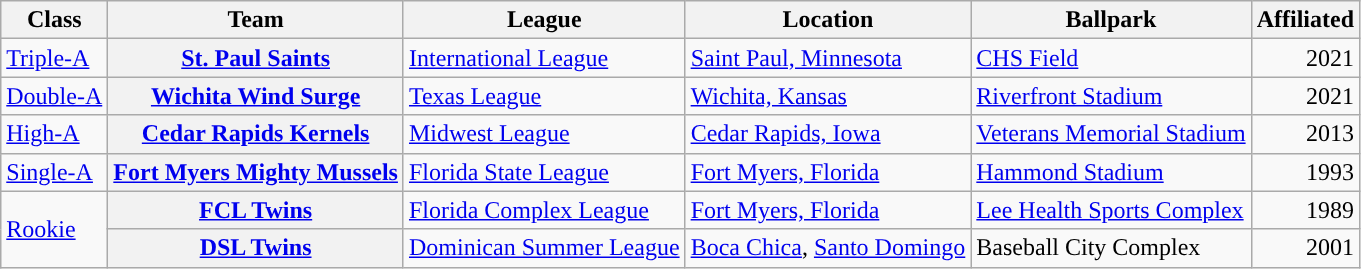<table class="wikitable plainrowheaders sortable">
<tr>
<th scope="col">Class</th>
<th scope="col">Team</th>
<th scope="col">League</th>
<th scope="col">Location</th>
<th scope="col">Ballpark</th>
<th scope="col">Affiliated</th>
</tr>
<tr>
<td><a href='#'>Triple-A</a></td>
<th scope="row"><a href='#'>St. Paul Saints</a></th>
<td><a href='#'>International League</a></td>
<td><a href='#'>Saint Paul, Minnesota</a></td>
<td><a href='#'>CHS Field</a></td>
<td align="right">2021</td>
</tr>
<tr>
<td><a href='#'>Double-A</a></td>
<th scope="row"><a href='#'>Wichita Wind Surge</a></th>
<td><a href='#'>Texas League</a></td>
<td><a href='#'>Wichita, Kansas</a></td>
<td><a href='#'>Riverfront Stadium</a></td>
<td align="right">2021</td>
</tr>
<tr>
<td><a href='#'>High-A</a></td>
<th scope="row"><a href='#'>Cedar Rapids Kernels</a></th>
<td><a href='#'>Midwest League</a></td>
<td><a href='#'>Cedar Rapids, Iowa</a></td>
<td><a href='#'>Veterans Memorial Stadium</a></td>
<td align="right">2013</td>
</tr>
<tr>
<td><a href='#'>Single-A</a></td>
<th scope="row"><a href='#'>Fort Myers Mighty Mussels</a></th>
<td><a href='#'>Florida State League</a></td>
<td><a href='#'>Fort Myers, Florida</a></td>
<td><a href='#'>Hammond Stadium</a></td>
<td align="right">1993</td>
</tr>
<tr>
<td rowspan=2><a href='#'>Rookie</a></td>
<th scope="row"><a href='#'>FCL Twins</a></th>
<td><a href='#'>Florida Complex League</a></td>
<td><a href='#'>Fort Myers, Florida</a></td>
<td><a href='#'>Lee Health Sports Complex</a></td>
<td align="right">1989</td>
</tr>
<tr>
<th scope="row"><a href='#'>DSL Twins</a></th>
<td><a href='#'>Dominican Summer League</a></td>
<td><a href='#'>Boca Chica</a>, <a href='#'>Santo Domingo</a></td>
<td>Baseball City Complex</td>
<td align="right">2001</td>
</tr>
</table>
